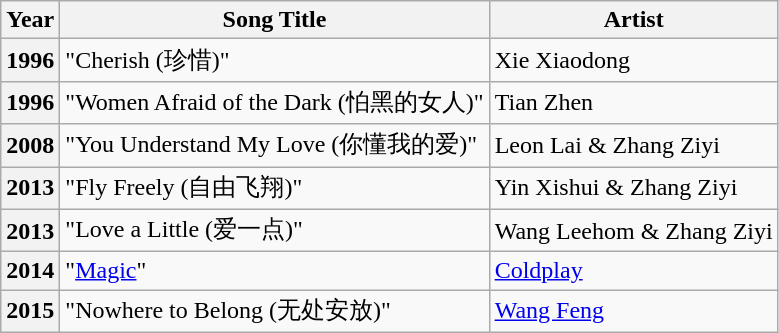<table class="wikitable plainrowheaders sortable">
<tr>
<th>Year</th>
<th>Song Title</th>
<th>Artist</th>
</tr>
<tr>
<th scope="row">1996</th>
<td>"Cherish (珍惜)"</td>
<td>Xie Xiaodong</td>
</tr>
<tr>
<th scope="row">1996</th>
<td>"Women Afraid of the Dark (怕黑的女人)"</td>
<td>Tian Zhen</td>
</tr>
<tr>
<th scope="row">2008</th>
<td>"You Understand My Love (你懂我的爱)"</td>
<td>Leon Lai & Zhang Ziyi</td>
</tr>
<tr>
<th scope="row">2013</th>
<td>"Fly Freely (自由飞翔)"</td>
<td>Yin Xishui & Zhang Ziyi</td>
</tr>
<tr>
<th scope="row">2013</th>
<td>"Love a Little (爱一点)"</td>
<td>Wang Leehom & Zhang Ziyi</td>
</tr>
<tr>
<th scope="row">2014</th>
<td>"<a href='#'>Magic</a>"</td>
<td><a href='#'>Coldplay</a></td>
</tr>
<tr>
<th scope="row">2015</th>
<td>"Nowhere to Belong (无处安放)"</td>
<td><a href='#'>Wang Feng</a></td>
</tr>
</table>
